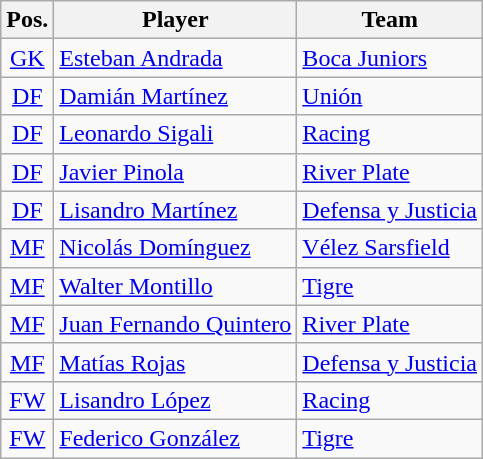<table class="wikitable">
<tr>
<th>Pos.</th>
<th>Player</th>
<th>Team</th>
</tr>
<tr>
<td style="text-align:center;" rowspan=><a href='#'>GK</a></td>
<td><a href='#'>Esteban Andrada</a></td>
<td><a href='#'>Boca Juniors</a></td>
</tr>
<tr>
<td style="text-align:center;" rowspan=><a href='#'>DF</a></td>
<td><a href='#'>Damián Martínez</a></td>
<td><a href='#'>Unión</a></td>
</tr>
<tr>
<td style="text-align:center;" rowspan=><a href='#'>DF</a></td>
<td><a href='#'>Leonardo Sigali</a></td>
<td><a href='#'>Racing</a></td>
</tr>
<tr>
<td style="text-align:center;" rowspan=><a href='#'>DF</a></td>
<td><a href='#'>Javier Pinola</a></td>
<td><a href='#'>River Plate</a></td>
</tr>
<tr>
<td style="text-align:center;" rowspan=><a href='#'>DF</a></td>
<td><a href='#'>Lisandro Martínez</a></td>
<td><a href='#'>Defensa y Justicia</a></td>
</tr>
<tr>
<td style="text-align:center;" rowspan=><a href='#'>MF</a></td>
<td><a href='#'>Nicolás Domínguez</a></td>
<td><a href='#'>Vélez Sarsfield</a></td>
</tr>
<tr>
<td style="text-align:center;" rowspan=><a href='#'>MF</a></td>
<td><a href='#'>Walter Montillo</a></td>
<td><a href='#'>Tigre</a></td>
</tr>
<tr>
<td style="text-align:center;" rowspan=><a href='#'>MF</a></td>
<td><a href='#'>Juan Fernando Quintero</a></td>
<td><a href='#'>River Plate</a></td>
</tr>
<tr>
<td style="text-align:center;" rowspan=><a href='#'>MF</a></td>
<td><a href='#'>Matías Rojas</a></td>
<td><a href='#'>Defensa y Justicia</a></td>
</tr>
<tr>
<td style="text-align:center;" rowspan=><a href='#'>FW</a></td>
<td><a href='#'>Lisandro López</a></td>
<td><a href='#'>Racing</a></td>
</tr>
<tr>
<td style="text-align:center;" rowspan=><a href='#'>FW</a></td>
<td><a href='#'>Federico González</a></td>
<td><a href='#'>Tigre</a></td>
</tr>
</table>
